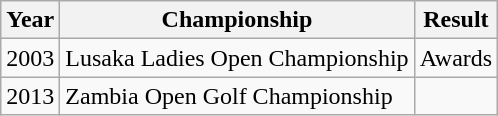<table class="wikitable" border="1">
<tr>
<th>Year</th>
<th>Championship</th>
<th>Result</th>
</tr>
<tr>
<td>2003</td>
<td>Lusaka Ladies Open Championship</td>
<td>Awards</td>
</tr>
<tr>
<td>2013</td>
<td>Zambia Open Golf Championship</td>
<td></td>
</tr>
</table>
